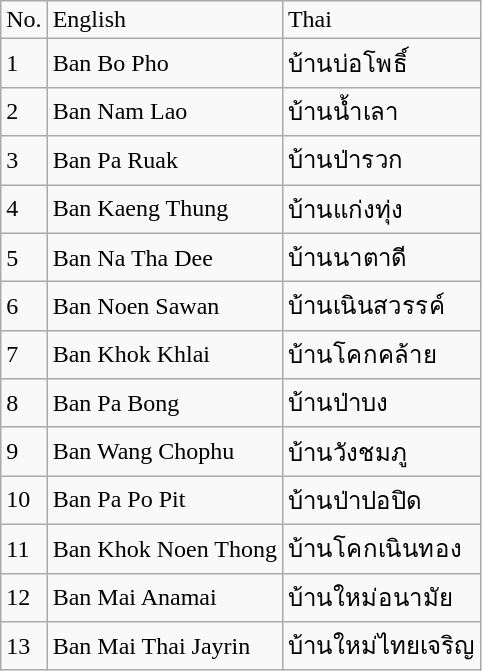<table class="wikitable">
<tr>
<td>No.</td>
<td>English</td>
<td>Thai</td>
</tr>
<tr>
<td>1</td>
<td>Ban Bo Pho</td>
<td>บ้านบ่อโพธิ์</td>
</tr>
<tr>
<td>2</td>
<td>Ban Nam Lao</td>
<td>บ้านน้ำเลา</td>
</tr>
<tr>
<td>3</td>
<td>Ban Pa Ruak</td>
<td>บ้านป่ารวก</td>
</tr>
<tr>
<td>4</td>
<td>Ban Kaeng Thung</td>
<td>บ้านแก่งทุ่ง</td>
</tr>
<tr>
<td>5</td>
<td>Ban Na Tha Dee</td>
<td>บ้านนาตาดี</td>
</tr>
<tr>
<td>6</td>
<td>Ban Noen Sawan</td>
<td>บ้านเนินสวรรค์</td>
</tr>
<tr>
<td>7</td>
<td>Ban Khok Khlai</td>
<td>บ้านโคกคล้าย</td>
</tr>
<tr>
<td>8</td>
<td>Ban Pa Bong</td>
<td>บ้านป่าบง</td>
</tr>
<tr>
<td>9</td>
<td>Ban Wang Chophu</td>
<td>บ้านวังชมภู</td>
</tr>
<tr>
<td>10</td>
<td>Ban Pa Po Pit</td>
<td>บ้านป่าปอปิด</td>
</tr>
<tr>
<td>11</td>
<td>Ban Khok Noen Thong</td>
<td>บ้านโคกเนินทอง</td>
</tr>
<tr>
<td>12</td>
<td>Ban Mai Anamai</td>
<td>บ้านใหม่อนามัย</td>
</tr>
<tr>
<td>13</td>
<td>Ban Mai Thai Jayrin</td>
<td>บ้านใหม่ไทยเจริญ</td>
</tr>
</table>
